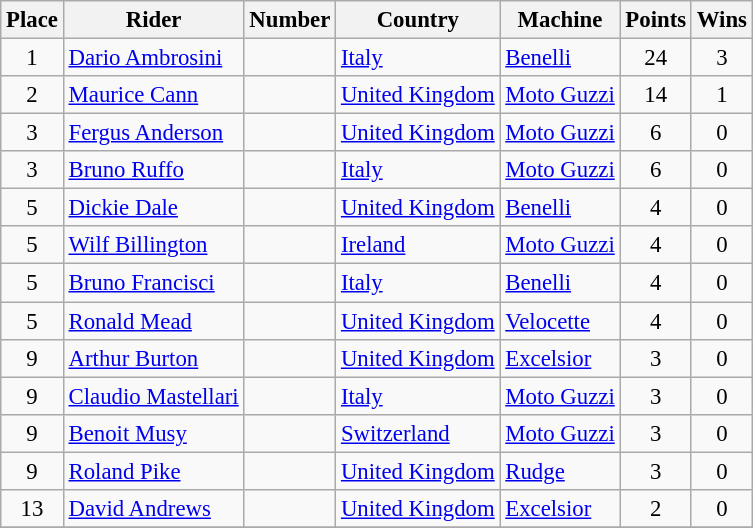<table class="wikitable" style="font-size: 95%;">
<tr>
<th>Place</th>
<th>Rider</th>
<th>Number</th>
<th>Country</th>
<th>Machine</th>
<th>Points</th>
<th>Wins</th>
</tr>
<tr>
<td align=center>1</td>
<td> <a href='#'>Dario Ambrosini</a></td>
<td></td>
<td><a href='#'>Italy</a></td>
<td><a href='#'>Benelli</a></td>
<td align=center>24</td>
<td align=center>3</td>
</tr>
<tr>
<td align=center>2</td>
<td> <a href='#'>Maurice Cann</a></td>
<td></td>
<td><a href='#'>United Kingdom</a></td>
<td><a href='#'>Moto Guzzi</a></td>
<td align=center>14</td>
<td align=center>1</td>
</tr>
<tr>
<td align=center>3</td>
<td> <a href='#'>Fergus Anderson</a></td>
<td></td>
<td><a href='#'>United Kingdom</a></td>
<td><a href='#'>Moto Guzzi</a></td>
<td align=center>6</td>
<td align=center>0</td>
</tr>
<tr>
<td align=center>3</td>
<td> <a href='#'>Bruno Ruffo</a></td>
<td></td>
<td><a href='#'>Italy</a></td>
<td><a href='#'>Moto Guzzi</a></td>
<td align=center>6</td>
<td align=center>0</td>
</tr>
<tr>
<td align=center>5</td>
<td> <a href='#'>Dickie Dale</a></td>
<td></td>
<td><a href='#'>United Kingdom</a></td>
<td><a href='#'>Benelli</a></td>
<td align=center>4</td>
<td align=center>0</td>
</tr>
<tr>
<td align=center>5</td>
<td> <a href='#'>Wilf Billington</a></td>
<td></td>
<td><a href='#'>Ireland</a></td>
<td><a href='#'>Moto Guzzi</a></td>
<td align=center>4</td>
<td align=center>0</td>
</tr>
<tr>
<td align=center>5</td>
<td> <a href='#'>Bruno Francisci</a></td>
<td></td>
<td><a href='#'>Italy</a></td>
<td><a href='#'>Benelli</a></td>
<td align=center>4</td>
<td align=center>0</td>
</tr>
<tr>
<td align=center>5</td>
<td> <a href='#'>Ronald Mead</a></td>
<td></td>
<td><a href='#'>United Kingdom</a></td>
<td><a href='#'>Velocette</a></td>
<td align=center>4</td>
<td align=center>0</td>
</tr>
<tr>
<td align=center>9</td>
<td> <a href='#'>Arthur Burton</a></td>
<td></td>
<td><a href='#'>United Kingdom</a></td>
<td><a href='#'>Excelsior</a></td>
<td align=center>3</td>
<td align=center>0</td>
</tr>
<tr>
<td align=center>9</td>
<td> <a href='#'>Claudio Mastellari</a></td>
<td></td>
<td><a href='#'>Italy</a></td>
<td><a href='#'>Moto Guzzi</a></td>
<td align=center>3</td>
<td align=center>0</td>
</tr>
<tr>
<td align=center>9</td>
<td> <a href='#'>Benoit Musy</a></td>
<td></td>
<td><a href='#'>Switzerland</a></td>
<td><a href='#'>Moto Guzzi</a></td>
<td align=center>3</td>
<td align=center>0</td>
</tr>
<tr>
<td align=center>9</td>
<td> <a href='#'>Roland Pike</a></td>
<td></td>
<td><a href='#'>United Kingdom</a></td>
<td><a href='#'>Rudge</a></td>
<td align=center>3</td>
<td align=center>0</td>
</tr>
<tr>
<td align=center>13</td>
<td> <a href='#'>David Andrews</a></td>
<td></td>
<td><a href='#'>United Kingdom</a></td>
<td><a href='#'>Excelsior</a></td>
<td align=center>2</td>
<td align=center>0</td>
</tr>
<tr>
</tr>
</table>
